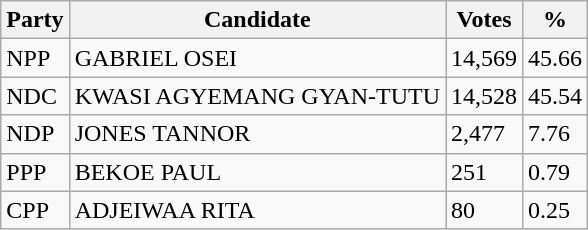<table class="wikitable">
<tr>
<th>Party</th>
<th>Candidate</th>
<th>Votes</th>
<th>%</th>
</tr>
<tr>
<td>NPP</td>
<td>GABRIEL OSEI</td>
<td>14,569</td>
<td>45.66</td>
</tr>
<tr>
<td>NDC</td>
<td>KWASI AGYEMANG GYAN-TUTU</td>
<td>14,528</td>
<td>45.54</td>
</tr>
<tr>
<td>NDP</td>
<td>JONES TANNOR</td>
<td>2,477</td>
<td>7.76</td>
</tr>
<tr>
<td>PPP</td>
<td>BEKOE PAUL</td>
<td>251</td>
<td>0.79</td>
</tr>
<tr>
<td>CPP</td>
<td>ADJEIWAA RITA</td>
<td>80</td>
<td>0.25</td>
</tr>
</table>
